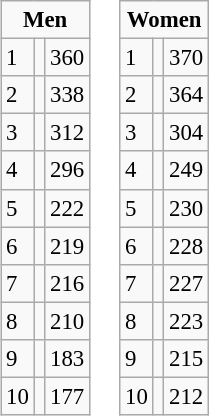<table style="margin:1em auto;">
<tr valign="top">
<td><br><table class="wikitable" style="font-size: 95%">
<tr>
<td colspan="3" style="text-align:center;"><strong>Men</strong></td>
</tr>
<tr>
<td>1</td>
<td align="left"></td>
<td>360</td>
</tr>
<tr>
<td>2</td>
<td align="left"></td>
<td>338</td>
</tr>
<tr>
<td>3</td>
<td align="left"></td>
<td>312</td>
</tr>
<tr>
<td>4</td>
<td align="left"></td>
<td>296</td>
</tr>
<tr>
<td>5</td>
<td style="text-align:left;"></td>
<td>222</td>
</tr>
<tr>
<td>6</td>
<td style="text-align:left;"></td>
<td>219</td>
</tr>
<tr>
<td>7</td>
<td style="text-align:left;"></td>
<td>216</td>
</tr>
<tr>
<td>8</td>
<td style="text-align:left;"></td>
<td>210</td>
</tr>
<tr>
<td>9</td>
<td style="text-align:left;"></td>
<td>183</td>
</tr>
<tr>
<td>10</td>
<td style="text-align:left;"></td>
<td>177</td>
</tr>
</table>
</td>
<td><br><table class="wikitable" style="font-size: 95%">
<tr>
<td colspan="3" style="text-align:center;"><strong>Women</strong></td>
</tr>
<tr>
<td>1</td>
<td align="left"></td>
<td>370</td>
</tr>
<tr>
<td>2</td>
<td align="left"></td>
<td>364</td>
</tr>
<tr>
<td>3</td>
<td align="left"></td>
<td>304</td>
</tr>
<tr>
<td>4</td>
<td style="text-align:left;"></td>
<td>249</td>
</tr>
<tr>
<td>5</td>
<td style="text-align:left;"></td>
<td>230</td>
</tr>
<tr>
<td>6</td>
<td align="left"></td>
<td>228</td>
</tr>
<tr>
<td>7</td>
<td style="text-align:left;"></td>
<td>227</td>
</tr>
<tr>
<td>8</td>
<td style="text-align:left;"></td>
<td>223</td>
</tr>
<tr>
<td>9</td>
<td style="text-align:left;"></td>
<td>215</td>
</tr>
<tr>
<td>10</td>
<td style="text-align:left;"></td>
<td>212</td>
</tr>
</table>
</td>
<td></td>
</tr>
</table>
